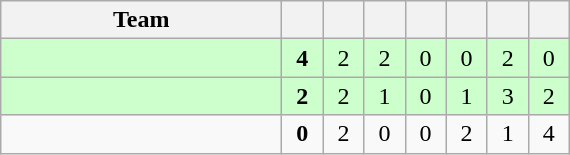<table class="wikitable" style="text-align: center;">
<tr>
<th width=180>Team</th>
<th width=20></th>
<th width=20></th>
<th width=20></th>
<th width=20></th>
<th width=20></th>
<th width=20></th>
<th width=20></th>
</tr>
<tr bgcolor=ccffcc>
<td align=left></td>
<td><strong>4</strong></td>
<td>2</td>
<td>2</td>
<td>0</td>
<td>0</td>
<td>2</td>
<td>0</td>
</tr>
<tr bgcolor=ccffcc>
<td align=left></td>
<td><strong>2</strong></td>
<td>2</td>
<td>1</td>
<td>0</td>
<td>1</td>
<td>3</td>
<td>2</td>
</tr>
<tr>
<td align=left></td>
<td><strong>0</strong></td>
<td>2</td>
<td>0</td>
<td>0</td>
<td>2</td>
<td>1</td>
<td>4</td>
</tr>
</table>
